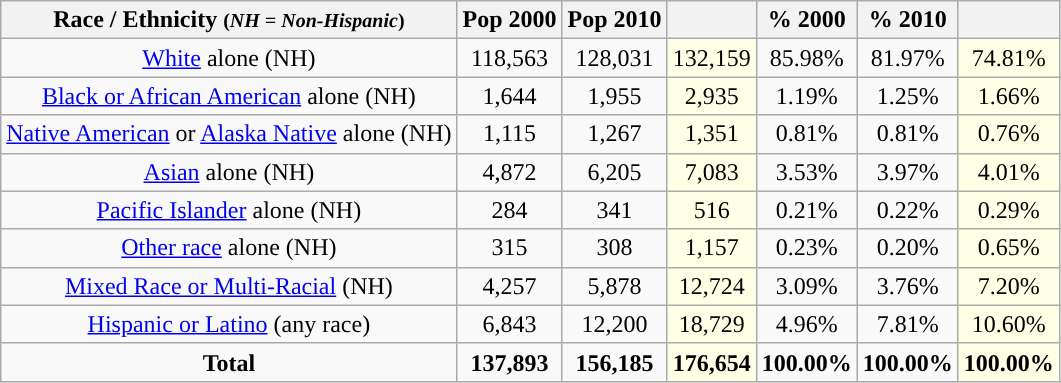<table class="wikitable" style="text-align:center;">
<tr>
<th>Race / Ethnicity <small>(<em>NH = Non-Hispanic</em>)</small></th>
<th>Pop 2000</th>
<th>Pop 2010</th>
<th></th>
<th>% 2000</th>
<th>% 2010</th>
<th></th>
</tr>
<tr>
<td><a href='#'>White</a> alone (NH)</td>
<td>118,563</td>
<td>128,031</td>
<td style='background: #ffffe6;'>132,159</td>
<td>85.98%</td>
<td>81.97%</td>
<td style='background: #ffffe6;'>74.81%</td>
</tr>
<tr>
<td><a href='#'>Black or African American</a> alone (NH)</td>
<td>1,644</td>
<td>1,955</td>
<td style='background: #ffffe6;'>2,935</td>
<td>1.19%</td>
<td>1.25%</td>
<td style='background: #ffffe6;'>1.66%</td>
</tr>
<tr>
<td><a href='#'>Native American</a> or <a href='#'>Alaska Native</a> alone (NH)</td>
<td>1,115</td>
<td>1,267</td>
<td style='background: #ffffe6;'>1,351</td>
<td>0.81%</td>
<td>0.81%</td>
<td style='background: #ffffe6;'>0.76%</td>
</tr>
<tr>
<td><a href='#'>Asian</a> alone (NH)</td>
<td>4,872</td>
<td>6,205</td>
<td style='background: #ffffe6;'>7,083</td>
<td>3.53%</td>
<td>3.97%</td>
<td style='background: #ffffe6;'>4.01%</td>
</tr>
<tr>
<td><a href='#'>Pacific Islander</a> alone (NH)</td>
<td>284</td>
<td>341</td>
<td style='background: #ffffe6;'>516</td>
<td>0.21%</td>
<td>0.22%</td>
<td style='background: #ffffe6;'>0.29%</td>
</tr>
<tr>
<td><a href='#'>Other race</a> alone (NH)</td>
<td>315</td>
<td>308</td>
<td style='background: #ffffe6;'>1,157</td>
<td>0.23%</td>
<td>0.20%</td>
<td style='background: #ffffe6;'>0.65%</td>
</tr>
<tr>
<td><a href='#'>Mixed Race or Multi-Racial</a> (NH)</td>
<td>4,257</td>
<td>5,878</td>
<td style='background: #ffffe6;'>12,724</td>
<td>3.09%</td>
<td>3.76%</td>
<td style='background: #ffffe6;'>7.20%</td>
</tr>
<tr>
<td><a href='#'>Hispanic or Latino</a> (any race)</td>
<td>6,843</td>
<td>12,200</td>
<td style='background: #ffffe6;'>18,729</td>
<td>4.96%</td>
<td>7.81%</td>
<td style='background: #ffffe6;'>10.60%</td>
</tr>
<tr>
<td><strong>Total</strong></td>
<td><strong>137,893</strong></td>
<td><strong>156,185</strong></td>
<td style='background: #ffffe6;'><strong>176,654</strong></td>
<td><strong>100.00%</strong></td>
<td><strong>100.00%</strong></td>
<td style='background: #ffffe6;'><strong>100.00%</strong></td>
</tr>
</table>
